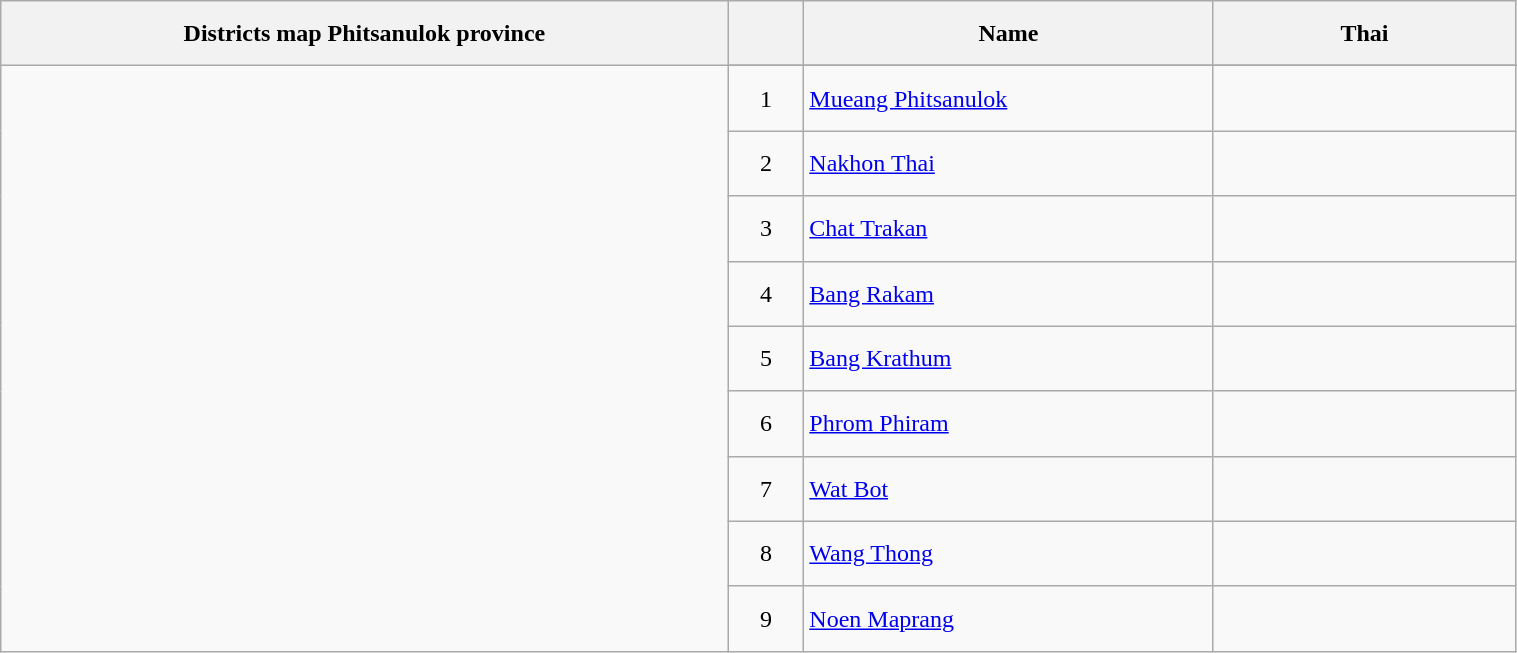<table class="wikitable" style="width:80%; line-height:2.25em; vertical-align:top;">
<tr>
<th scope="col" style="width:48%;">Districts map Phitsanulok province</th>
<th scope="col" style="width:5%;"> </th>
<th scope="col" style="width:27%;">Name</th>
<th scope="col" style="width:20%;">Thai</th>
</tr>
<tr>
<td rowspan=10></td>
</tr>
<tr>
<td style="text-align:center;">1</td>
<td><div><a href='#'>Mueang Phitsanulok</a></div></td>
<td><div></div></td>
</tr>
<tr>
<td style="text-align:center;">2</td>
<td><div><a href='#'>Nakhon Thai</a></div></td>
<td><div></div></td>
</tr>
<tr>
<td style="text-align:center;">3</td>
<td><div><a href='#'>Chat Trakan</a></div></td>
<td><div></div></td>
</tr>
<tr>
<td style="text-align:center;">4</td>
<td><div><a href='#'>Bang Rakam</a></div></td>
<td><div></div></td>
</tr>
<tr>
<td style="text-align:center;">5</td>
<td><div><a href='#'>Bang Krathum</a></div></td>
<td><div></div></td>
</tr>
<tr>
<td style="text-align:center;">6</td>
<td><div><a href='#'>Phrom Phiram</a></div></td>
<td><div></div></td>
</tr>
<tr>
<td style="text-align:center;">7</td>
<td><div><a href='#'>Wat Bot</a></div></td>
<td><div></div></td>
</tr>
<tr>
<td style="text-align:center;">8</td>
<td><div><a href='#'>Wang Thong</a></div></td>
<td><div></div></td>
</tr>
<tr>
<td style="text-align:center;">9</td>
<td><div><a href='#'>Noen Maprang</a></div></td>
<td><div></div></td>
</tr>
</table>
